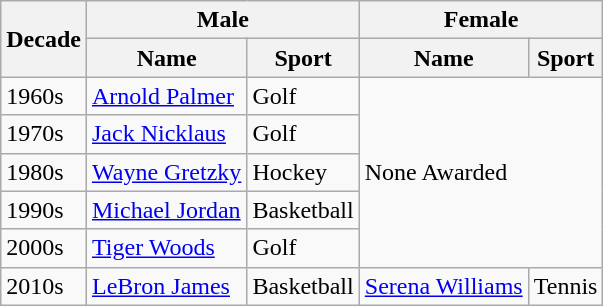<table class="wikitable">
<tr>
<th scope=col rowspan=2>Decade</th>
<th scope=col colspan=2>Male</th>
<th scope=col colspan=2>Female</th>
</tr>
<tr>
<th scope=col>Name</th>
<th scope=col>Sport</th>
<th scope=col>Name</th>
<th scope=col>Sport</th>
</tr>
<tr>
<td>1960s</td>
<td> <a href='#'>Arnold Palmer</a></td>
<td>Golf</td>
<td colspan="2" rowspan="5">None Awarded</td>
</tr>
<tr>
<td>1970s</td>
<td> <a href='#'>Jack Nicklaus</a></td>
<td>Golf</td>
</tr>
<tr>
<td>1980s</td>
<td> <a href='#'>Wayne Gretzky</a></td>
<td>Hockey</td>
</tr>
<tr>
<td>1990s</td>
<td> <a href='#'>Michael Jordan</a></td>
<td>Basketball</td>
</tr>
<tr>
<td>2000s</td>
<td> <a href='#'>Tiger Woods</a></td>
<td>Golf</td>
</tr>
<tr>
<td>2010s</td>
<td> <a href='#'>LeBron James</a></td>
<td>Basketball</td>
<td> <a href='#'>Serena Williams</a></td>
<td>Tennis</td>
</tr>
</table>
